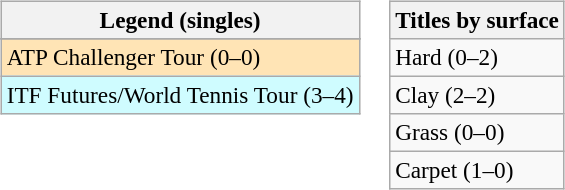<table>
<tr valign=top>
<td><br><table class=wikitable style=font-size:97%>
<tr>
<th>Legend (singles)</th>
</tr>
<tr bgcolor=e5d1cb>
</tr>
<tr bgcolor=moccasin>
<td>ATP Challenger Tour (0–0)</td>
</tr>
<tr bgcolor=cffcff>
<td>ITF Futures/World Tennis Tour (3–4)</td>
</tr>
</table>
</td>
<td><br><table class=wikitable style=font-size:97%>
<tr>
<th>Titles by surface</th>
</tr>
<tr>
<td>Hard (0–2)</td>
</tr>
<tr>
<td>Clay (2–2)</td>
</tr>
<tr>
<td>Grass (0–0)</td>
</tr>
<tr>
<td>Carpet (1–0)</td>
</tr>
</table>
</td>
</tr>
</table>
